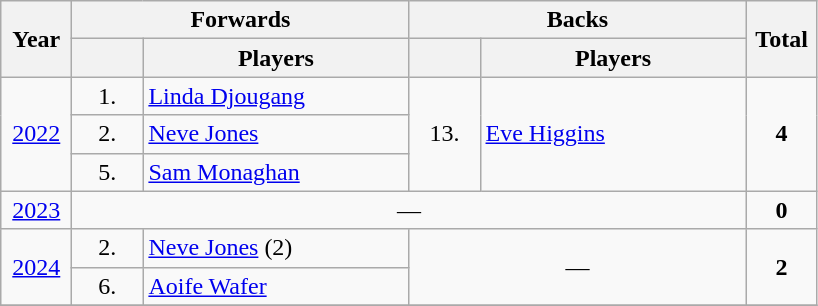<table class="wikitable">
<tr>
<th width=40 rowspan=2>Year</th>
<th colspan=2>Forwards</th>
<th colspan=2>Backs</th>
<th width=40 rowspan=2>Total</th>
</tr>
<tr>
<th width=40></th>
<th width=170>Players</th>
<th width=40></th>
<th width=170>Players</th>
</tr>
<tr>
<td align=center rowspan=3><a href='#'>2022</a></td>
<td align=center>1.</td>
<td><a href='#'>Linda Djougang</a></td>
<td align=center rowspan=3>13.</td>
<td rowspan=3><a href='#'>Eve Higgins</a></td>
<td align=center rowspan=3><strong>4</strong></td>
</tr>
<tr>
<td align=center>2.</td>
<td><a href='#'>Neve Jones</a></td>
</tr>
<tr>
<td align=center>5.</td>
<td><a href='#'>Sam Monaghan</a></td>
</tr>
<tr>
<td align=center><a href='#'>2023</a></td>
<td align=center colspan=4>—</td>
<td align=center><strong>0</strong></td>
</tr>
<tr>
<td align=center rowspan=2><a href='#'>2024</a></td>
<td align=center>2.</td>
<td><a href='#'>Neve Jones</a> (2)</td>
<td align=center rowspan=2 colspan=2>—</td>
<td align=center rowspan=2><strong>2</strong></td>
</tr>
<tr>
<td align=center>6.</td>
<td><a href='#'>Aoife Wafer</a></td>
</tr>
<tr>
</tr>
</table>
